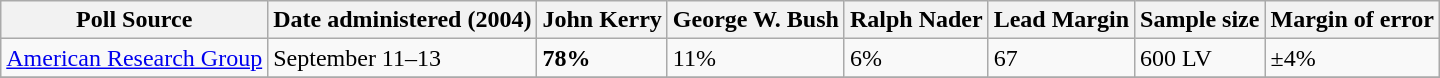<table class="wikitable">
<tr valign=bottom>
<th>Poll Source</th>
<th>Date administered (2004)</th>
<th>John Kerry</th>
<th>George W. Bush</th>
<th>Ralph Nader</th>
<th>Lead Margin</th>
<th>Sample size</th>
<th>Margin of error</th>
</tr>
<tr>
<td><a href='#'>American Research Group</a></td>
<td>September 11–13</td>
<td><strong>78%</strong></td>
<td>11%</td>
<td>6%</td>
<td>67</td>
<td>600 LV</td>
<td>±4%</td>
</tr>
<tr>
</tr>
</table>
